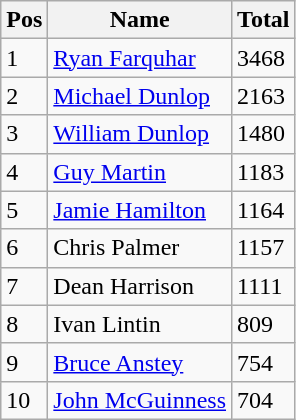<table class="wikitable" border="1">
<tr>
<th>Pos</th>
<th>Name</th>
<th>Total</th>
</tr>
<tr>
<td>1</td>
<td><a href='#'>Ryan Farquhar</a></td>
<td>3468</td>
</tr>
<tr>
<td>2</td>
<td><a href='#'>Michael Dunlop</a></td>
<td>2163</td>
</tr>
<tr>
<td>3</td>
<td><a href='#'>William Dunlop</a></td>
<td>1480</td>
</tr>
<tr>
<td>4</td>
<td><a href='#'>Guy Martin</a></td>
<td>1183</td>
</tr>
<tr>
<td>5</td>
<td><a href='#'>Jamie Hamilton</a></td>
<td>1164</td>
</tr>
<tr>
<td>6</td>
<td>Chris Palmer</td>
<td>1157</td>
</tr>
<tr>
<td>7</td>
<td>Dean Harrison</td>
<td>1111</td>
</tr>
<tr>
<td>8</td>
<td>Ivan Lintin</td>
<td>809</td>
</tr>
<tr>
<td>9</td>
<td><a href='#'>Bruce Anstey</a></td>
<td>754</td>
</tr>
<tr>
<td>10</td>
<td><a href='#'>John McGuinness</a></td>
<td>704</td>
</tr>
</table>
